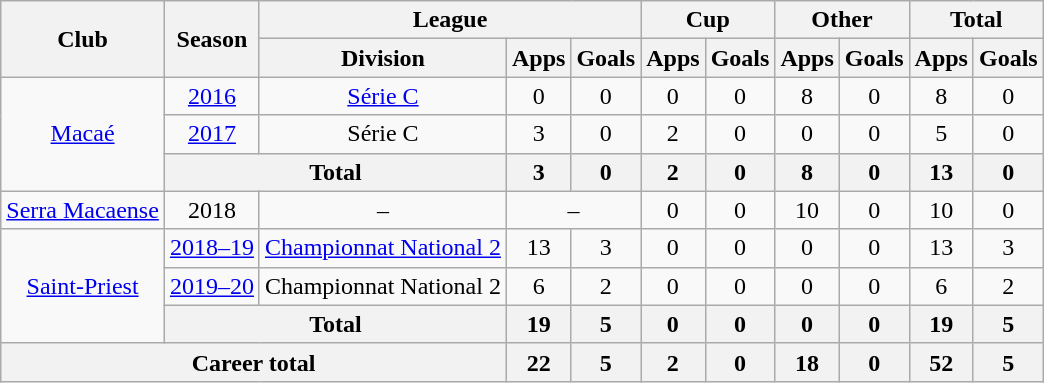<table class="wikitable" style="text-align: center">
<tr>
<th rowspan="2">Club</th>
<th rowspan="2">Season</th>
<th colspan="3">League</th>
<th colspan="2">Cup</th>
<th colspan="2">Other</th>
<th colspan="2">Total</th>
</tr>
<tr>
<th>Division</th>
<th>Apps</th>
<th>Goals</th>
<th>Apps</th>
<th>Goals</th>
<th>Apps</th>
<th>Goals</th>
<th>Apps</th>
<th>Goals</th>
</tr>
<tr>
<td rowspan="3"><a href='#'>Macaé</a></td>
<td><a href='#'>2016</a></td>
<td><a href='#'>Série C</a></td>
<td>0</td>
<td>0</td>
<td>0</td>
<td>0</td>
<td>8</td>
<td>0</td>
<td>8</td>
<td>0</td>
</tr>
<tr>
<td><a href='#'>2017</a></td>
<td>Série C</td>
<td>3</td>
<td>0</td>
<td>2</td>
<td>0</td>
<td>0</td>
<td>0</td>
<td>5</td>
<td>0</td>
</tr>
<tr>
<th colspan="2">Total</th>
<th>3</th>
<th>0</th>
<th>2</th>
<th>0</th>
<th>8</th>
<th>0</th>
<th>13</th>
<th>0</th>
</tr>
<tr>
<td><a href='#'>Serra Macaense</a></td>
<td>2018</td>
<td>–</td>
<td colspan="2">–</td>
<td>0</td>
<td>0</td>
<td>10</td>
<td>0</td>
<td>10</td>
<td>0</td>
</tr>
<tr>
<td rowspan="3"><a href='#'>Saint-Priest</a></td>
<td><a href='#'>2018–19</a></td>
<td><a href='#'>Championnat National 2</a></td>
<td>13</td>
<td>3</td>
<td>0</td>
<td>0</td>
<td>0</td>
<td>0</td>
<td>13</td>
<td>3</td>
</tr>
<tr>
<td><a href='#'>2019–20</a></td>
<td>Championnat National 2</td>
<td>6</td>
<td>2</td>
<td>0</td>
<td>0</td>
<td>0</td>
<td>0</td>
<td>6</td>
<td>2</td>
</tr>
<tr>
<th colspan="2">Total</th>
<th>19</th>
<th>5</th>
<th>0</th>
<th>0</th>
<th>0</th>
<th>0</th>
<th>19</th>
<th>5</th>
</tr>
<tr>
<th colspan="3">Career total</th>
<th>22</th>
<th>5</th>
<th>2</th>
<th>0</th>
<th>18</th>
<th>0</th>
<th>52</th>
<th>5</th>
</tr>
</table>
